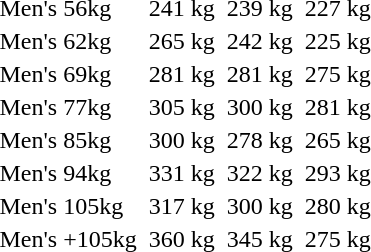<table>
<tr>
<td>Men's 56kg</td>
<td></td>
<td>241 kg</td>
<td></td>
<td>239 kg</td>
<td></td>
<td>227 kg</td>
</tr>
<tr>
<td>Men's 62kg</td>
<td></td>
<td>265 kg</td>
<td></td>
<td>242 kg</td>
<td></td>
<td>225 kg</td>
</tr>
<tr>
<td>Men's 69kg</td>
<td></td>
<td>281 kg</td>
<td></td>
<td>281 kg</td>
<td></td>
<td>275 kg</td>
</tr>
<tr>
<td>Men's 77kg</td>
<td></td>
<td>305 kg</td>
<td></td>
<td>300 kg</td>
<td></td>
<td>281 kg</td>
</tr>
<tr>
<td>Men's 85kg</td>
<td></td>
<td>300 kg</td>
<td></td>
<td>278 kg</td>
<td></td>
<td>265 kg</td>
</tr>
<tr>
<td>Men's 94kg</td>
<td></td>
<td>331 kg</td>
<td></td>
<td>322 kg</td>
<td></td>
<td>293 kg</td>
</tr>
<tr>
<td>Men's 105kg</td>
<td></td>
<td>317 kg</td>
<td></td>
<td>300 kg</td>
<td></td>
<td>280 kg</td>
</tr>
<tr>
<td>Men's +105kg</td>
<td></td>
<td>360 kg</td>
<td></td>
<td>345 kg</td>
<td></td>
<td>275 kg</td>
</tr>
</table>
